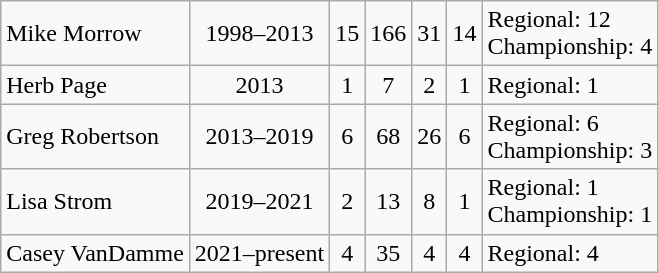<table class="wikitable">
<tr>
<td>Mike Morrow</td>
<td align=center>1998–2013</td>
<td align=center>15</td>
<td align=center>166</td>
<td align=center>31</td>
<td align=center>14</td>
<td>Regional: 12<br>Championship: 4</td>
</tr>
<tr>
<td>Herb Page</td>
<td align=center>2013</td>
<td align=center>1</td>
<td align=center>7</td>
<td align=center>2</td>
<td align=center>1</td>
<td>Regional: 1</td>
</tr>
<tr>
<td>Greg Robertson</td>
<td align=center>2013–2019</td>
<td align=center>6</td>
<td align=center>68</td>
<td align=center>26</td>
<td align=center>6</td>
<td>Regional: 6<br>Championship: 3</td>
</tr>
<tr>
<td>Lisa Strom</td>
<td align=center>2019–2021</td>
<td align=center>2</td>
<td align=center>13</td>
<td align=center>8</td>
<td align=center>1</td>
<td>Regional: 1<br>Championship: 1</td>
</tr>
<tr>
<td>Casey VanDamme</td>
<td align=center>2021–present</td>
<td align=center>4</td>
<td align=center>35</td>
<td align=center>4</td>
<td align=center>4</td>
<td>Regional: 4</td>
</tr>
</table>
